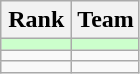<table class="wikitable">
<tr>
<th style="width: 40px;">Rank</th>
<th>Team</th>
</tr>
<tr style="background:#ccffcc;">
<td style="text-align: center;"></td>
<td></td>
</tr>
<tr>
<td style="text-align: center;"></td>
<td></td>
</tr>
<tr>
<td style="text-align: center;"></td>
<td></td>
</tr>
</table>
